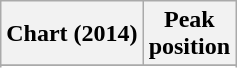<table class="wikitable plainrowheaders">
<tr>
<th scope="col">Chart (2014)</th>
<th scope="col">Peak<br>position</th>
</tr>
<tr>
</tr>
<tr>
</tr>
</table>
